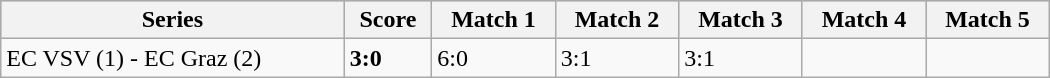<table class="wikitable sortable" width="700px">
<tr style="background-color:#c0c0c0;">
<th>Series</th>
<th>Score</th>
<th>Match 1</th>
<th>Match 2</th>
<th>Match 3</th>
<th>Match 4</th>
<th>Match 5</th>
</tr>
<tr>
<td>EC VSV (1) - EC Graz (2)</td>
<td><strong>3:0</strong></td>
<td>6:0</td>
<td>3:1</td>
<td>3:1</td>
<td></td>
<td></td>
</tr>
</table>
